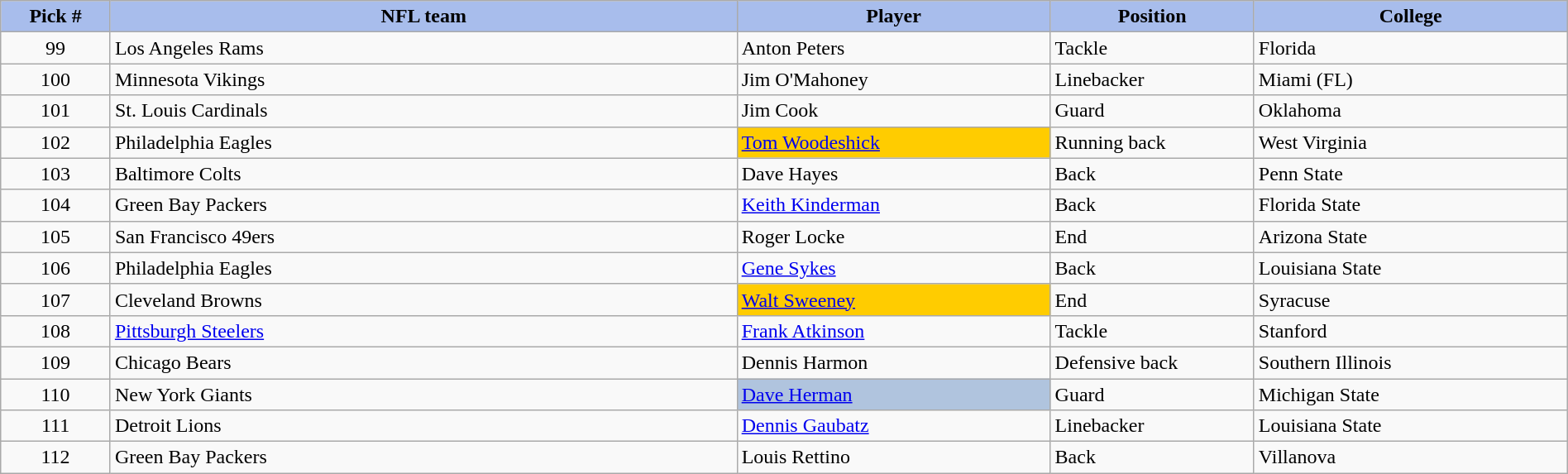<table class="wikitable sortable sortable" style="width: 100%">
<tr>
<th style="background:#A8BDEC;" width=7%>Pick #</th>
<th width=40% style="background:#A8BDEC;">NFL team</th>
<th width=20% style="background:#A8BDEC;">Player</th>
<th width=13% style="background:#A8BDEC;">Position</th>
<th style="background:#A8BDEC;">College</th>
</tr>
<tr>
<td align=center>99</td>
<td>Los Angeles Rams</td>
<td>Anton Peters</td>
<td>Tackle</td>
<td>Florida</td>
</tr>
<tr>
<td align=center>100</td>
<td>Minnesota Vikings</td>
<td>Jim O'Mahoney</td>
<td>Linebacker</td>
<td>Miami (FL)</td>
</tr>
<tr>
<td align=center>101</td>
<td>St. Louis Cardinals</td>
<td>Jim Cook</td>
<td>Guard</td>
<td>Oklahoma</td>
</tr>
<tr>
<td align=center>102</td>
<td>Philadelphia Eagles</td>
<td bgcolor="#FFCC00"><a href='#'>Tom Woodeshick</a></td>
<td>Running back</td>
<td>West Virginia</td>
</tr>
<tr>
<td align=center>103</td>
<td>Baltimore Colts</td>
<td>Dave Hayes</td>
<td>Back</td>
<td>Penn State</td>
</tr>
<tr>
<td align=center>104</td>
<td>Green Bay Packers</td>
<td><a href='#'>Keith Kinderman</a></td>
<td>Back</td>
<td>Florida State</td>
</tr>
<tr>
<td align=center>105</td>
<td>San Francisco 49ers</td>
<td>Roger Locke</td>
<td>End</td>
<td>Arizona State</td>
</tr>
<tr>
<td align=center>106</td>
<td>Philadelphia Eagles</td>
<td><a href='#'>Gene Sykes</a></td>
<td>Back</td>
<td>Louisiana State</td>
</tr>
<tr>
<td align=center>107</td>
<td>Cleveland Browns</td>
<td bgcolor="#FFCC00"><a href='#'>Walt Sweeney</a></td>
<td>End</td>
<td>Syracuse</td>
</tr>
<tr>
<td align=center>108</td>
<td><a href='#'>Pittsburgh Steelers</a></td>
<td><a href='#'>Frank Atkinson</a></td>
<td>Tackle</td>
<td>Stanford</td>
</tr>
<tr>
<td align=center>109</td>
<td>Chicago Bears</td>
<td>Dennis Harmon</td>
<td>Defensive back</td>
<td>Southern Illinois</td>
</tr>
<tr>
<td align=center>110</td>
<td>New York Giants</td>
<td bgcolor=lightsteelblue><a href='#'>Dave Herman</a></td>
<td>Guard</td>
<td>Michigan State</td>
</tr>
<tr>
<td align=center>111</td>
<td>Detroit Lions</td>
<td><a href='#'>Dennis Gaubatz</a></td>
<td>Linebacker</td>
<td>Louisiana State</td>
</tr>
<tr>
<td align=center>112</td>
<td>Green Bay Packers</td>
<td>Louis Rettino</td>
<td>Back</td>
<td>Villanova</td>
</tr>
</table>
